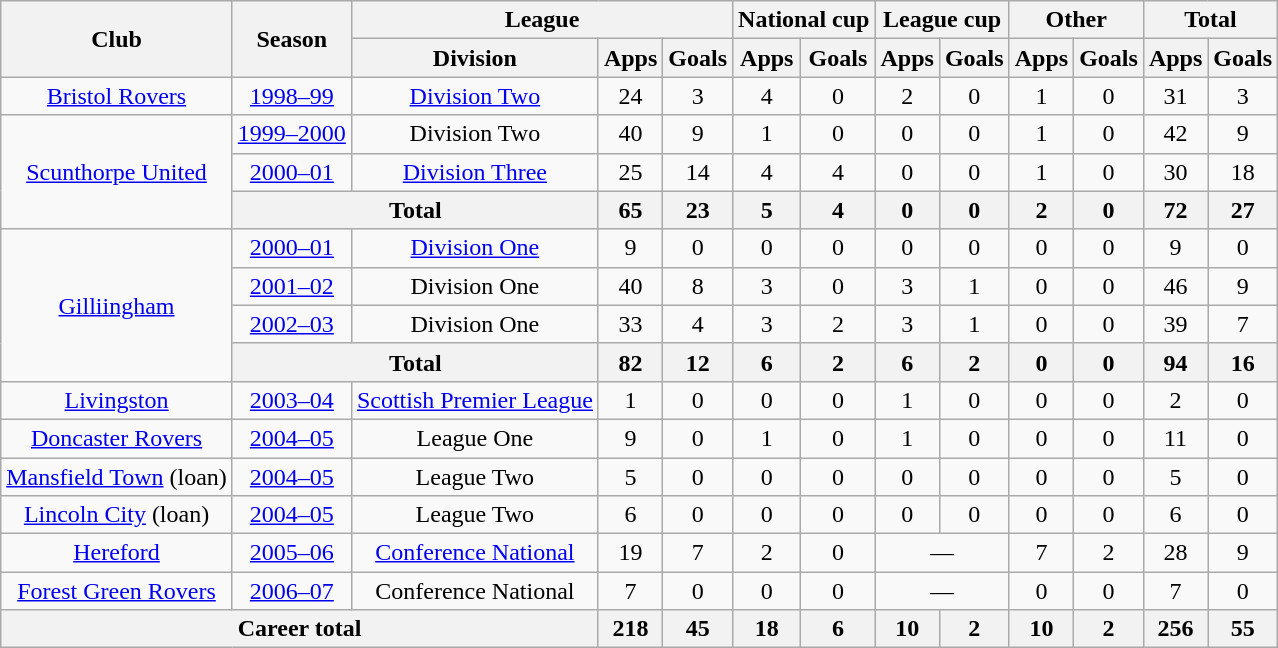<table class="wikitable" style="text-align: center">
<tr>
<th rowspan="2">Club</th>
<th rowspan="2">Season</th>
<th colspan="3">League</th>
<th colspan="2">National cup</th>
<th colspan="2">League cup</th>
<th colspan="2">Other</th>
<th colspan="2">Total</th>
</tr>
<tr>
<th>Division</th>
<th>Apps</th>
<th>Goals</th>
<th>Apps</th>
<th>Goals</th>
<th>Apps</th>
<th>Goals</th>
<th>Apps</th>
<th>Goals</th>
<th>Apps</th>
<th>Goals</th>
</tr>
<tr>
<td><a href='#'>Bristol Rovers</a></td>
<td><a href='#'>1998–99</a></td>
<td><a href='#'>Division Two</a></td>
<td>24</td>
<td>3</td>
<td>4</td>
<td>0</td>
<td>2</td>
<td>0</td>
<td>1</td>
<td>0</td>
<td>31</td>
<td>3</td>
</tr>
<tr>
<td rowspan="3"><a href='#'>Scunthorpe United</a></td>
<td><a href='#'>1999–2000</a></td>
<td>Division Two</td>
<td>40</td>
<td>9</td>
<td>1</td>
<td>0</td>
<td>0</td>
<td>0</td>
<td>1</td>
<td>0</td>
<td>42</td>
<td>9</td>
</tr>
<tr>
<td><a href='#'>2000–01</a></td>
<td><a href='#'>Division Three</a></td>
<td>25</td>
<td>14</td>
<td>4</td>
<td>4</td>
<td>0</td>
<td>0</td>
<td>1</td>
<td>0</td>
<td>30</td>
<td>18</td>
</tr>
<tr>
<th colspan="2">Total</th>
<th>65</th>
<th>23</th>
<th>5</th>
<th>4</th>
<th>0</th>
<th>0</th>
<th>2</th>
<th>0</th>
<th>72</th>
<th>27</th>
</tr>
<tr>
<td rowspan="4"><a href='#'>Gilliingham</a></td>
<td><a href='#'>2000–01</a></td>
<td><a href='#'>Division One</a></td>
<td>9</td>
<td>0</td>
<td>0</td>
<td>0</td>
<td>0</td>
<td>0</td>
<td>0</td>
<td>0</td>
<td>9</td>
<td>0</td>
</tr>
<tr>
<td><a href='#'>2001–02</a></td>
<td>Division One</td>
<td>40</td>
<td>8</td>
<td>3</td>
<td>0</td>
<td>3</td>
<td>1</td>
<td>0</td>
<td>0</td>
<td>46</td>
<td>9</td>
</tr>
<tr>
<td><a href='#'>2002–03</a></td>
<td>Division One</td>
<td>33</td>
<td>4</td>
<td>3</td>
<td>2</td>
<td>3</td>
<td>1</td>
<td>0</td>
<td>0</td>
<td>39</td>
<td>7</td>
</tr>
<tr>
<th colspan="2">Total</th>
<th>82</th>
<th>12</th>
<th>6</th>
<th>2</th>
<th>6</th>
<th>2</th>
<th>0</th>
<th>0</th>
<th>94</th>
<th>16</th>
</tr>
<tr>
<td><a href='#'>Livingston</a></td>
<td><a href='#'>2003–04</a></td>
<td><a href='#'>Scottish Premier League</a></td>
<td>1</td>
<td>0</td>
<td>0</td>
<td>0</td>
<td>1</td>
<td>0</td>
<td>0</td>
<td>0</td>
<td>2</td>
<td>0</td>
</tr>
<tr>
<td><a href='#'>Doncaster Rovers</a></td>
<td><a href='#'>2004–05</a></td>
<td>League One</td>
<td>9</td>
<td>0</td>
<td>1</td>
<td>0</td>
<td>1</td>
<td>0</td>
<td>0</td>
<td>0</td>
<td>11</td>
<td>0</td>
</tr>
<tr>
<td><a href='#'>Mansfield Town</a> (loan)</td>
<td><a href='#'>2004–05</a></td>
<td>League Two</td>
<td>5</td>
<td>0</td>
<td>0</td>
<td>0</td>
<td>0</td>
<td>0</td>
<td>0</td>
<td>0</td>
<td>5</td>
<td>0</td>
</tr>
<tr>
<td><a href='#'>Lincoln City</a> (loan)</td>
<td><a href='#'>2004–05</a></td>
<td>League Two</td>
<td>6</td>
<td>0</td>
<td>0</td>
<td>0</td>
<td>0</td>
<td>0</td>
<td>0</td>
<td>0</td>
<td>6</td>
<td>0</td>
</tr>
<tr>
<td><a href='#'>Hereford</a></td>
<td><a href='#'>2005–06</a></td>
<td><a href='#'>Conference National</a></td>
<td>19</td>
<td>7</td>
<td>2</td>
<td>0</td>
<td colspan="2">—</td>
<td>7</td>
<td>2</td>
<td>28</td>
<td>9</td>
</tr>
<tr>
<td><a href='#'>Forest Green Rovers</a></td>
<td><a href='#'>2006–07</a></td>
<td>Conference National</td>
<td>7</td>
<td>0</td>
<td>0</td>
<td>0</td>
<td colspan="2">—</td>
<td>0</td>
<td>0</td>
<td>7</td>
<td>0</td>
</tr>
<tr>
<th colspan="3">Career total</th>
<th>218</th>
<th>45</th>
<th>18</th>
<th>6</th>
<th>10</th>
<th>2</th>
<th>10</th>
<th>2</th>
<th>256</th>
<th>55</th>
</tr>
</table>
